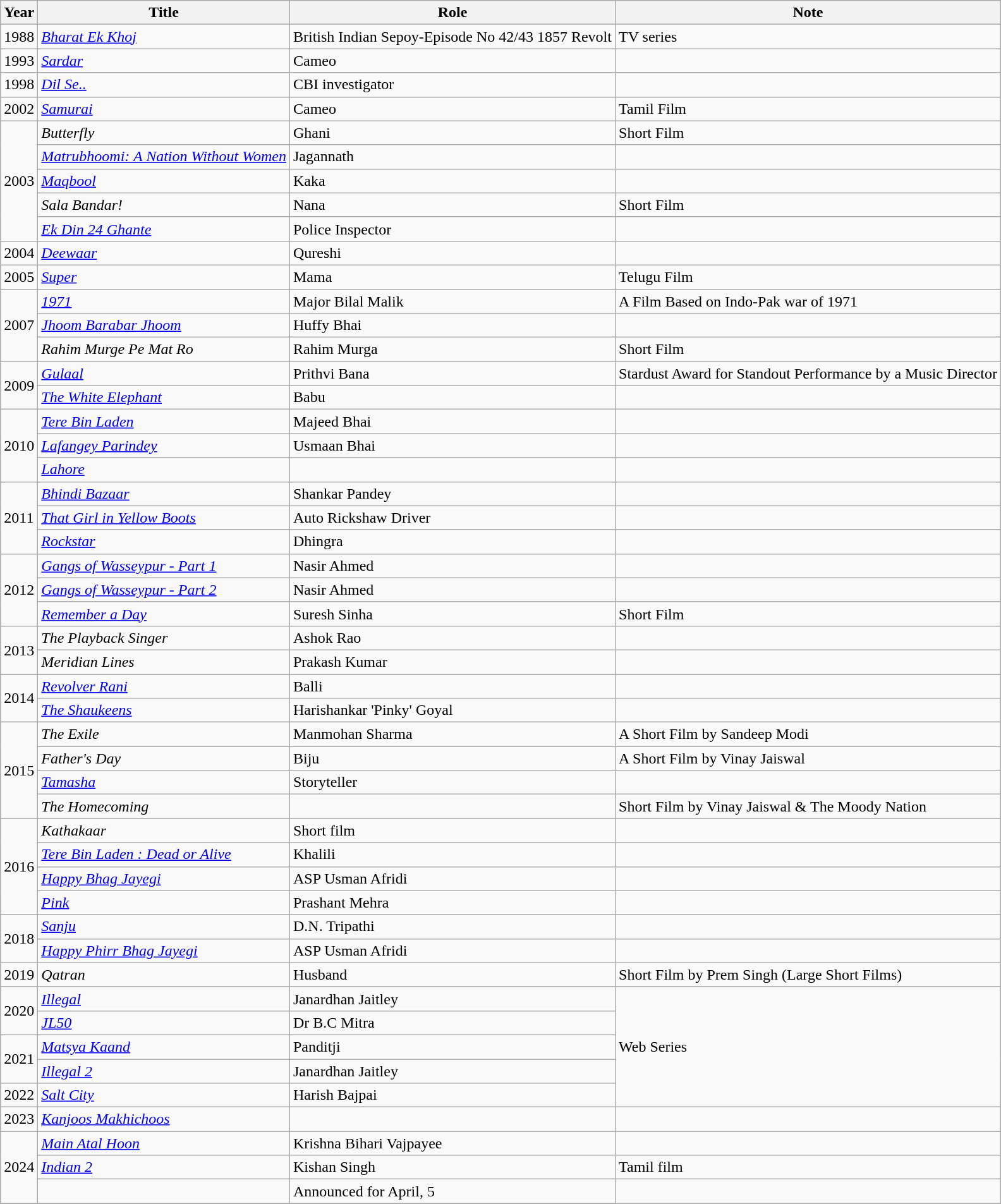<table class="wikitable">
<tr style="text-align:left;">
<th scope="col">Year</th>
<th scope="col">Title</th>
<th scope="col">Role</th>
<th scope="col">Note</th>
</tr>
<tr>
<td>1988</td>
<td scope="row"><em><a href='#'>Bharat Ek Khoj</a></em></td>
<td>British Indian Sepoy-Episode No 42/43 1857 Revolt</td>
<td>TV series</td>
</tr>
<tr>
<td>1993</td>
<td scope="row"><em><a href='#'>Sardar</a></em></td>
<td>Cameo</td>
<td></td>
</tr>
<tr>
<td>1998</td>
<td scope="row"><em><a href='#'>Dil Se..</a></em></td>
<td>CBI investigator</td>
<td></td>
</tr>
<tr>
<td>2002</td>
<td scope="row"><em><a href='#'>Samurai</a></em></td>
<td>Cameo</td>
<td>Tamil Film</td>
</tr>
<tr>
<td rowspan="5">2003</td>
<td scope="row"><em>Butterfly</em></td>
<td>Ghani</td>
<td>Short Film</td>
</tr>
<tr>
<td scope="row"><em><a href='#'>Matrubhoomi: A Nation Without Women</a></em></td>
<td>Jagannath</td>
<td></td>
</tr>
<tr>
<td scope="row"><em><a href='#'>Maqbool</a></em></td>
<td>Kaka</td>
<td></td>
</tr>
<tr>
<td scope="row"><em>Sala Bandar!</em></td>
<td>Nana</td>
<td>Short Film</td>
</tr>
<tr>
<td scope="row"><em><a href='#'>Ek Din 24 Ghante</a></em></td>
<td>Police Inspector</td>
<td></td>
</tr>
<tr>
<td>2004</td>
<td scope="row"><em><a href='#'>Deewaar</a></em></td>
<td>Qureshi</td>
<td></td>
</tr>
<tr>
<td>2005</td>
<td scope="row"><em><a href='#'>Super</a></em></td>
<td>Mama</td>
<td>Telugu Film</td>
</tr>
<tr>
<td rowspan="3">2007</td>
<td scope="row"><em><a href='#'>1971</a></em></td>
<td>Major Bilal Malik</td>
<td>A Film Based on Indo-Pak war of 1971</td>
</tr>
<tr>
<td scope="row"><em><a href='#'>Jhoom Barabar Jhoom</a></em></td>
<td>Huffy Bhai</td>
<td></td>
</tr>
<tr>
<td scope="row"><em>Rahim Murge Pe Mat Ro</em></td>
<td>Rahim Murga</td>
<td>Short Film</td>
</tr>
<tr>
<td rowspan="2">2009</td>
<td scope="row"><em><a href='#'>Gulaal</a></em></td>
<td>Prithvi Bana</td>
<td>Stardust Award for Standout Performance by a Music Director</td>
</tr>
<tr>
<td scope="row"><em><a href='#'>The White Elephant</a></em></td>
<td>Babu</td>
<td></td>
</tr>
<tr>
<td rowspan="3">2010</td>
<td scope="row"><em><a href='#'>Tere Bin Laden</a></em></td>
<td>Majeed Bhai</td>
<td></td>
</tr>
<tr>
<td scope="row"><em><a href='#'>Lafangey Parindey</a></em></td>
<td>Usmaan Bhai</td>
<td></td>
</tr>
<tr>
<td scope="row"><em><a href='#'>Lahore</a></em></td>
<td></td>
<td></td>
</tr>
<tr>
<td rowspan="3">2011</td>
<td scope="row"><em><a href='#'>Bhindi Bazaar</a></em></td>
<td>Shankar Pandey</td>
<td></td>
</tr>
<tr>
<td scope="row"><em><a href='#'>That Girl in Yellow Boots</a></em></td>
<td>Auto Rickshaw Driver</td>
<td></td>
</tr>
<tr>
<td scope="row"><em><a href='#'>Rockstar</a></em></td>
<td>Dhingra</td>
<td></td>
</tr>
<tr>
<td rowspan="3">2012</td>
<td scope="row"><em><a href='#'>Gangs of Wasseypur - Part 1</a></em></td>
<td>Nasir Ahmed</td>
<td></td>
</tr>
<tr>
<td scope="row"><em><a href='#'>Gangs of Wasseypur - Part 2</a></em></td>
<td>Nasir Ahmed</td>
<td></td>
</tr>
<tr>
<td scope="row"><em><a href='#'>Remember a Day</a></em></td>
<td>Suresh Sinha</td>
<td>Short Film</td>
</tr>
<tr>
<td rowspan="2">2013</td>
<td scope="row"><em>The Playback Singer</em></td>
<td>Ashok Rao</td>
<td></td>
</tr>
<tr>
<td scope="row"><em>Meridian Lines</em></td>
<td>Prakash Kumar</td>
<td></td>
</tr>
<tr>
<td rowspan="2">2014</td>
<td scope="row"><em><a href='#'>Revolver Rani</a></em></td>
<td>Balli</td>
<td></td>
</tr>
<tr>
<td scope="row"><em><a href='#'>The Shaukeens</a></em></td>
<td>Harishankar 'Pinky' Goyal</td>
<td></td>
</tr>
<tr>
<td rowspan="4">2015</td>
<td scope="row"><em>The Exile</em></td>
<td>Manmohan Sharma</td>
<td>A Short Film by Sandeep Modi</td>
</tr>
<tr>
<td scope="row"><em>Father's Day</em></td>
<td>Biju</td>
<td>A Short Film by Vinay Jaiswal</td>
</tr>
<tr>
<td scope="row"><em><a href='#'>Tamasha</a></em></td>
<td>Storyteller</td>
<td></td>
</tr>
<tr>
<td scope="row"><em>The Homecoming</em></td>
<td></td>
<td>Short Film by Vinay Jaiswal & The Moody Nation</td>
</tr>
<tr>
<td rowspan="4">2016</td>
<td scope="row"><em>Kathakaar</em></td>
<td>Short film</td>
<td></td>
</tr>
<tr>
<td scope="row"><em><a href='#'>Tere Bin Laden : Dead or Alive</a></em></td>
<td>Khalili</td>
<td></td>
</tr>
<tr>
<td scope="row"><em><a href='#'>Happy Bhag Jayegi</a></em></td>
<td>ASP Usman Afridi</td>
<td></td>
</tr>
<tr>
<td scope="row"><em><a href='#'>Pink</a></em></td>
<td>Prashant Mehra</td>
<td></td>
</tr>
<tr>
<td rowspan="2">2018</td>
<td scope="row"><em><a href='#'>Sanju</a></em></td>
<td>D.N. Tripathi</td>
<td></td>
</tr>
<tr>
<td scope="row"><em><a href='#'>Happy Phirr Bhag Jayegi</a></em></td>
<td>ASP Usman Afridi</td>
<td></td>
</tr>
<tr>
<td>2019</td>
<td><em>Qatran</em></td>
<td>Husband</td>
<td>Short Film by Prem Singh (Large Short Films)</td>
</tr>
<tr>
<td rowspan=2>2020</td>
<td><em><a href='#'>Illegal</a></em></td>
<td>Janardhan Jaitley</td>
<td rowspan=5>Web Series</td>
</tr>
<tr>
<td><em><a href='#'>JL50</a></em></td>
<td>Dr B.C Mitra</td>
</tr>
<tr>
<td rowspan=2>2021</td>
<td><em><a href='#'>Matsya Kaand</a></em></td>
<td>Panditji</td>
</tr>
<tr>
<td><em><a href='#'>Illegal 2</a></em></td>
<td>Janardhan Jaitley</td>
</tr>
<tr>
<td>2022</td>
<td><em><a href='#'>Salt City</a></em></td>
<td>Harish Bajpai</td>
</tr>
<tr>
<td>2023</td>
<td><em><a href='#'>Kanjoos Makhichoos</a></em></td>
<td></td>
<td></td>
</tr>
<tr>
<td rowspan=3>2024</td>
<td><em><a href='#'>Main Atal Hoon</a></em></td>
<td>Krishna Bihari Vajpayee</td>
</tr>
<tr>
<td><em><a href='#'>Indian 2</a></em></td>
<td>Kishan Singh</td>
<td>Tamil film</td>
</tr>
<tr 'Azad'|2024>
<td></td>
<td>Announced for April, 5</td>
</tr>
<tr>
</tr>
</table>
